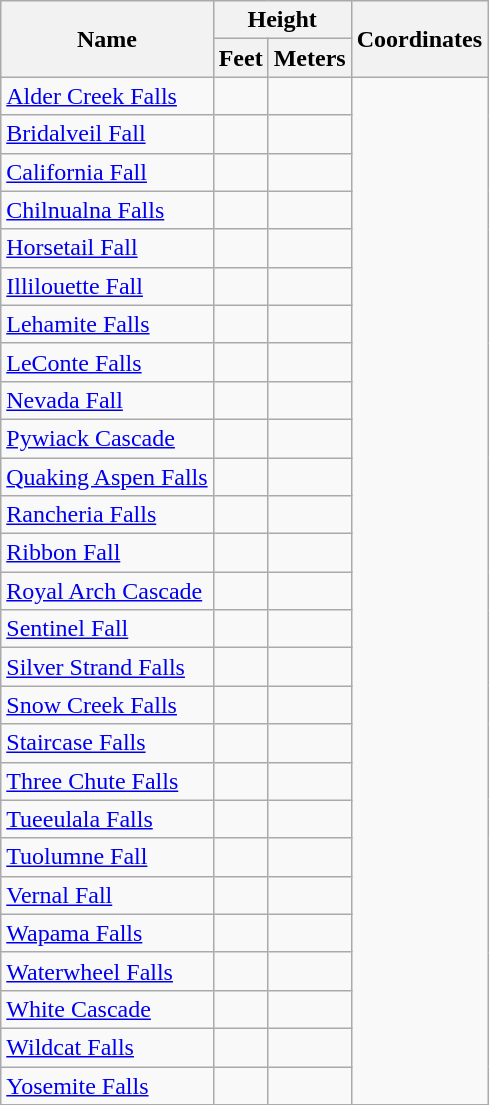<table class="wikitable sortable">
<tr>
<th rowspan=2>Name</th>
<th colspan=2>Height</th>
<th rowspan=2>Coordinates</th>
</tr>
<tr>
<th>Feet</th>
<th>Meters</th>
</tr>
<tr>
<td><a href='#'>Alder Creek Falls</a></td>
<td></td>
<td></td>
</tr>
<tr>
<td><a href='#'>Bridalveil Fall</a></td>
<td></td>
<td></td>
</tr>
<tr>
<td><a href='#'>California Fall</a></td>
<td></td>
<td></td>
</tr>
<tr>
<td><a href='#'>Chilnualna Falls</a></td>
<td></td>
<td></td>
</tr>
<tr>
<td><a href='#'>Horsetail Fall</a></td>
<td></td>
<td></td>
</tr>
<tr>
<td><a href='#'>Illilouette Fall</a></td>
<td></td>
<td></td>
</tr>
<tr>
<td><a href='#'>Lehamite Falls</a></td>
<td></td>
<td></td>
</tr>
<tr>
<td><a href='#'>LeConte Falls</a></td>
<td></td>
<td></td>
</tr>
<tr>
<td><a href='#'>Nevada Fall</a></td>
<td></td>
<td></td>
</tr>
<tr>
<td><a href='#'>Pywiack Cascade</a></td>
<td></td>
<td></td>
</tr>
<tr>
<td><a href='#'>Quaking Aspen Falls</a></td>
<td></td>
<td></td>
</tr>
<tr>
<td><a href='#'>Rancheria Falls</a></td>
<td></td>
<td></td>
</tr>
<tr>
<td><a href='#'>Ribbon Fall</a></td>
<td></td>
<td></td>
</tr>
<tr>
<td><a href='#'>Royal Arch Cascade</a></td>
<td></td>
<td></td>
</tr>
<tr>
<td><a href='#'>Sentinel Fall</a></td>
<td></td>
<td></td>
</tr>
<tr>
<td><a href='#'>Silver Strand Falls</a></td>
<td></td>
<td></td>
</tr>
<tr>
<td><a href='#'>Snow Creek Falls</a></td>
<td></td>
<td></td>
</tr>
<tr>
<td><a href='#'>Staircase Falls</a></td>
<td></td>
<td></td>
</tr>
<tr>
<td><a href='#'>Three Chute Falls</a></td>
<td></td>
<td></td>
</tr>
<tr>
<td><a href='#'>Tueeulala Falls</a></td>
<td></td>
<td></td>
</tr>
<tr>
<td><a href='#'>Tuolumne Fall</a></td>
<td></td>
<td></td>
</tr>
<tr>
<td><a href='#'>Vernal Fall</a></td>
<td></td>
<td></td>
</tr>
<tr>
<td><a href='#'>Wapama Falls</a></td>
<td></td>
<td></td>
</tr>
<tr>
<td><a href='#'>Waterwheel Falls</a></td>
<td></td>
<td></td>
</tr>
<tr>
<td><a href='#'>White Cascade</a></td>
<td></td>
<td></td>
</tr>
<tr>
<td><a href='#'>Wildcat Falls</a></td>
<td></td>
<td></td>
</tr>
<tr>
<td><a href='#'>Yosemite Falls</a></td>
<td></td>
<td></td>
</tr>
</table>
